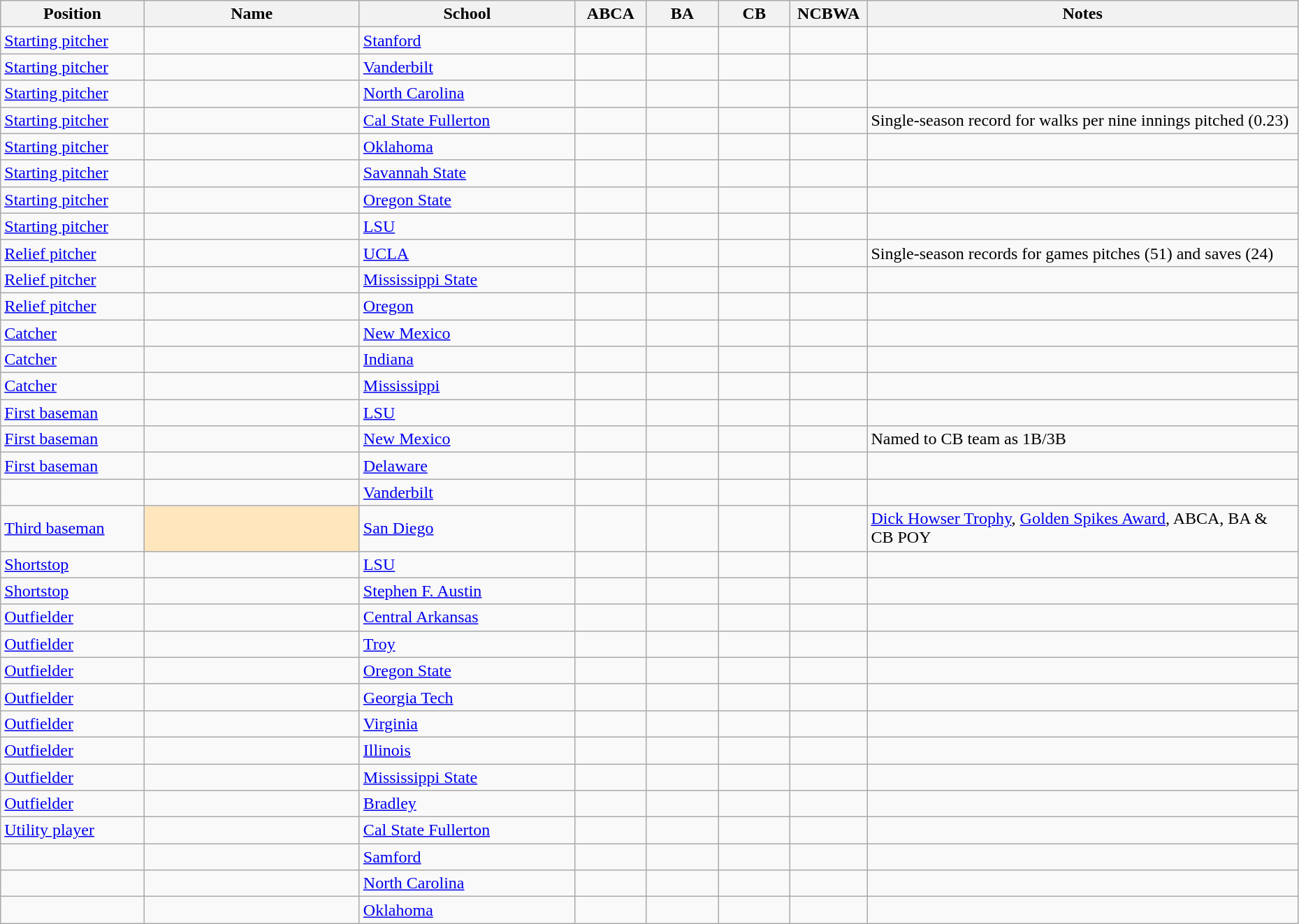<table class="wikitable sortable" style="width:98%;">
<tr>
<th scope="col" style="width:10%;">Position</th>
<th scope="col" style="width:15%;">Name</th>
<th scope="col" style="width:15%;">School</th>
<th scope="col" style="width:5%;">ABCA</th>
<th scope="col" style="width:5%;">BA</th>
<th scope="col" style="width:5%;">CB</th>
<th scope="col" style="width:5%;">NCBWA</th>
<th scope="col" style="width:30%;" class="unsortable">Notes</th>
</tr>
<tr>
<td><a href='#'>Starting pitcher</a></td>
<td scope="row"> </td>
<td><a href='#'>Stanford</a></td>
<td></td>
<td></td>
<td></td>
<td></td>
<td></td>
</tr>
<tr>
<td><a href='#'>Starting pitcher</a></td>
<td scope="row"></td>
<td><a href='#'>Vanderbilt</a></td>
<td></td>
<td></td>
<td></td>
<td></td>
<td></td>
</tr>
<tr>
<td><a href='#'>Starting pitcher</a></td>
<td scope="row"></td>
<td><a href='#'>North Carolina</a></td>
<td></td>
<td></td>
<td></td>
<td></td>
<td></td>
</tr>
<tr>
<td><a href='#'>Starting pitcher</a></td>
<td scope="row"></td>
<td><a href='#'>Cal State Fullerton</a></td>
<td></td>
<td></td>
<td></td>
<td></td>
<td>Single-season record for walks per nine innings pitched (0.23)</td>
</tr>
<tr>
<td><a href='#'>Starting pitcher</a></td>
<td scope="row"></td>
<td><a href='#'>Oklahoma</a></td>
<td></td>
<td></td>
<td></td>
<td></td>
<td></td>
</tr>
<tr>
<td><a href='#'>Starting pitcher</a></td>
<td scope="row"></td>
<td><a href='#'>Savannah State</a></td>
<td></td>
<td></td>
<td></td>
<td></td>
<td></td>
</tr>
<tr>
<td><a href='#'>Starting pitcher</a></td>
<td scope="row"></td>
<td><a href='#'>Oregon State</a></td>
<td></td>
<td></td>
<td></td>
<td></td>
<td></td>
</tr>
<tr>
<td><a href='#'>Starting pitcher</a></td>
<td scope="row"></td>
<td><a href='#'>LSU</a></td>
<td></td>
<td></td>
<td></td>
<td></td>
<td></td>
</tr>
<tr>
<td><a href='#'>Relief pitcher</a></td>
<td scope="row"></td>
<td><a href='#'>UCLA</a></td>
<td></td>
<td></td>
<td></td>
<td></td>
<td>Single-season records for games pitches (51) and saves (24)</td>
</tr>
<tr>
<td><a href='#'>Relief pitcher</a></td>
<td scope="row"></td>
<td><a href='#'>Mississippi State</a></td>
<td></td>
<td></td>
<td></td>
<td></td>
<td></td>
</tr>
<tr>
<td><a href='#'>Relief pitcher</a></td>
<td scope="row"></td>
<td><a href='#'>Oregon</a></td>
<td></td>
<td></td>
<td></td>
<td></td>
<td></td>
</tr>
<tr>
<td><a href='#'>Catcher</a></td>
<td></td>
<td><a href='#'>New Mexico</a></td>
<td></td>
<td></td>
<td></td>
<td></td>
<td></td>
</tr>
<tr>
<td><a href='#'>Catcher</a></td>
<td></td>
<td><a href='#'>Indiana</a></td>
<td></td>
<td></td>
<td></td>
<td></td>
<td></td>
</tr>
<tr>
<td><a href='#'>Catcher</a></td>
<td></td>
<td><a href='#'>Mississippi</a></td>
<td></td>
<td></td>
<td></td>
<td></td>
<td></td>
</tr>
<tr>
<td><a href='#'>First baseman</a></td>
<td scope="row"></td>
<td><a href='#'>LSU</a></td>
<td></td>
<td></td>
<td></td>
<td></td>
<td></td>
</tr>
<tr>
<td><a href='#'>First baseman</a></td>
<td scope="row"> </td>
<td><a href='#'>New Mexico</a></td>
<td></td>
<td></td>
<td></td>
<td></td>
<td>Named to CB team as 1B/3B</td>
</tr>
<tr>
<td><a href='#'>First baseman</a></td>
<td scope="row"></td>
<td><a href='#'>Delaware</a></td>
<td></td>
<td></td>
<td></td>
<td></td>
<td></td>
</tr>
<tr>
<td></td>
<td scope="row"></td>
<td><a href='#'>Vanderbilt</a></td>
<td></td>
<td></td>
<td></td>
<td></td>
<td></td>
</tr>
<tr>
<td><a href='#'>Third baseman</a></td>
<td scope="row" style="background:#ffe6bd;"> </td>
<td><a href='#'>San Diego</a></td>
<td></td>
<td></td>
<td></td>
<td></td>
<td><a href='#'>Dick Howser Trophy</a>, <a href='#'>Golden Spikes Award</a>, ABCA, BA & CB POY</td>
</tr>
<tr>
<td><a href='#'>Shortstop</a></td>
<td scope="row"></td>
<td><a href='#'>LSU</a></td>
<td></td>
<td></td>
<td></td>
<td></td>
<td></td>
</tr>
<tr>
<td><a href='#'>Shortstop</a></td>
<td scope="row"></td>
<td><a href='#'>Stephen F. Austin</a></td>
<td></td>
<td></td>
<td></td>
<td></td>
<td></td>
</tr>
<tr>
<td><a href='#'>Outfielder</a></td>
<td scope="row"></td>
<td><a href='#'>Central Arkansas</a></td>
<td></td>
<td></td>
<td></td>
<td></td>
<td></td>
</tr>
<tr>
<td><a href='#'>Outfielder</a></td>
<td scope="row"></td>
<td><a href='#'>Troy</a></td>
<td></td>
<td></td>
<td></td>
<td></td>
<td></td>
</tr>
<tr>
<td><a href='#'>Outfielder</a></td>
<td scope="row"></td>
<td><a href='#'>Oregon State</a></td>
<td></td>
<td></td>
<td></td>
<td></td>
<td></td>
</tr>
<tr>
<td><a href='#'>Outfielder</a></td>
<td scope="row"></td>
<td><a href='#'>Georgia Tech</a></td>
<td></td>
<td></td>
<td></td>
<td></td>
<td></td>
</tr>
<tr>
<td><a href='#'>Outfielder</a></td>
<td scope="row"></td>
<td><a href='#'>Virginia</a></td>
<td></td>
<td></td>
<td></td>
<td></td>
<td></td>
</tr>
<tr>
<td><a href='#'>Outfielder</a></td>
<td scope="row"></td>
<td><a href='#'>Illinois</a></td>
<td></td>
<td></td>
<td></td>
<td></td>
<td></td>
</tr>
<tr>
<td><a href='#'>Outfielder</a></td>
<td scope="row"></td>
<td><a href='#'>Mississippi State</a></td>
<td></td>
<td></td>
<td></td>
<td></td>
<td></td>
</tr>
<tr>
<td><a href='#'>Outfielder</a></td>
<td scope="row"></td>
<td><a href='#'>Bradley</a></td>
<td></td>
<td></td>
<td></td>
<td></td>
<td></td>
</tr>
<tr>
<td><a href='#'>Utility player</a></td>
<td> </td>
<td><a href='#'>Cal State Fullerton</a></td>
<td></td>
<td></td>
<td></td>
<td></td>
<td></td>
</tr>
<tr>
<td></td>
<td></td>
<td><a href='#'>Samford</a></td>
<td></td>
<td></td>
<td></td>
<td></td>
<td></td>
</tr>
<tr>
<td></td>
<td></td>
<td><a href='#'>North Carolina</a></td>
<td></td>
<td></td>
<td></td>
<td></td>
<td></td>
</tr>
<tr>
<td></td>
<td></td>
<td><a href='#'>Oklahoma</a></td>
<td></td>
<td></td>
<td></td>
<td></td>
<td></td>
</tr>
</table>
